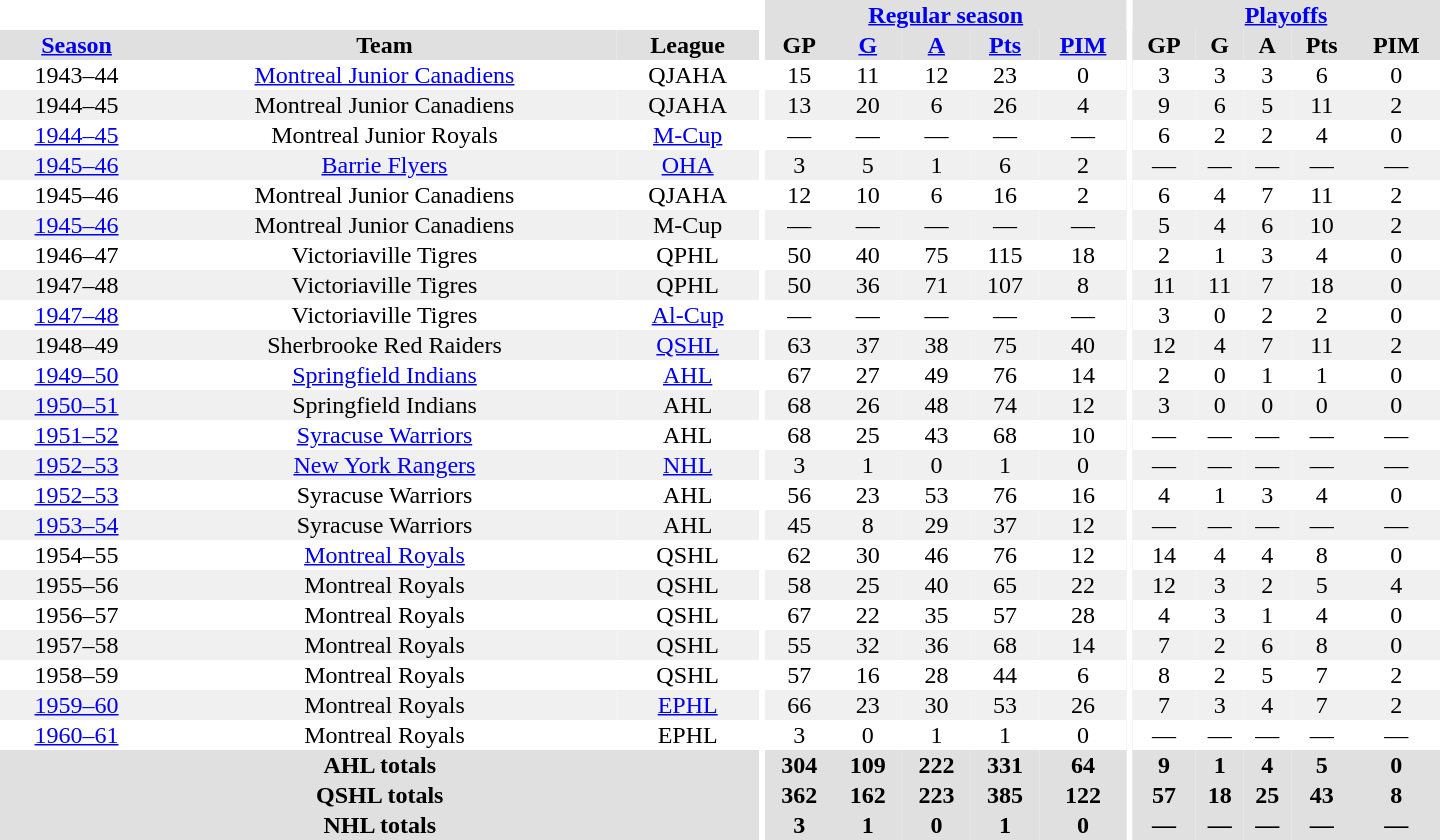<table border="0" cellpadding="1" cellspacing="0" style="text-align:center; width:60em">
<tr bgcolor="#e0e0e0">
<th colspan="3" bgcolor="#ffffff"></th>
<th rowspan="100" bgcolor="#ffffff"></th>
<th colspan="5"><a href='#'>Regular season</a></th>
<th rowspan="100" bgcolor="#ffffff"></th>
<th colspan="5"><a href='#'>Playoffs</a></th>
</tr>
<tr bgcolor="#e0e0e0">
<th><a href='#'>Season</a></th>
<th>Team</th>
<th>League</th>
<th>GP</th>
<th><a href='#'>G</a></th>
<th><a href='#'>A</a></th>
<th><a href='#'>Pts</a></th>
<th><a href='#'>PIM</a></th>
<th>GP</th>
<th>G</th>
<th>A</th>
<th>Pts</th>
<th>PIM</th>
</tr>
<tr>
<td>1943–44</td>
<td><a href='#'>Montreal Junior Canadiens</a></td>
<td>QJAHA</td>
<td>15</td>
<td>11</td>
<td>12</td>
<td>23</td>
<td>0</td>
<td>3</td>
<td>3</td>
<td>3</td>
<td>6</td>
<td>0</td>
</tr>
<tr bgcolor="#f0f0f0">
<td>1944–45</td>
<td>Montreal Junior Canadiens</td>
<td>QJAHA</td>
<td>13</td>
<td>20</td>
<td>6</td>
<td>26</td>
<td>4</td>
<td>9</td>
<td>6</td>
<td>5</td>
<td>11</td>
<td>2</td>
</tr>
<tr>
<td><a href='#'>1944–45</a></td>
<td>Montreal Junior Royals</td>
<td><a href='#'>M-Cup</a></td>
<td>—</td>
<td>—</td>
<td>—</td>
<td>—</td>
<td>—</td>
<td>6</td>
<td>2</td>
<td>2</td>
<td>4</td>
<td>0</td>
</tr>
<tr bgcolor="#f0f0f0">
<td><a href='#'>1945–46</a></td>
<td><a href='#'>Barrie Flyers</a></td>
<td><a href='#'>OHA</a></td>
<td>3</td>
<td>5</td>
<td>1</td>
<td>6</td>
<td>2</td>
<td>—</td>
<td>—</td>
<td>—</td>
<td>—</td>
<td>—</td>
</tr>
<tr>
<td>1945–46</td>
<td>Montreal Junior Canadiens</td>
<td>QJAHA</td>
<td>12</td>
<td>10</td>
<td>6</td>
<td>16</td>
<td>2</td>
<td>6</td>
<td>4</td>
<td>7</td>
<td>11</td>
<td>2</td>
</tr>
<tr bgcolor="#f0f0f0">
<td><a href='#'>1945–46</a></td>
<td>Montreal Junior Canadiens</td>
<td>M-Cup</td>
<td>—</td>
<td>—</td>
<td>—</td>
<td>—</td>
<td>—</td>
<td>5</td>
<td>4</td>
<td>6</td>
<td>10</td>
<td>2</td>
</tr>
<tr>
<td>1946–47</td>
<td>Victoriaville Tigres</td>
<td>QPHL</td>
<td>50</td>
<td>40</td>
<td>75</td>
<td>115</td>
<td>18</td>
<td>2</td>
<td>1</td>
<td>3</td>
<td>4</td>
<td>0</td>
</tr>
<tr bgcolor="#f0f0f0">
<td>1947–48</td>
<td>Victoriaville Tigres</td>
<td>QPHL</td>
<td>50</td>
<td>36</td>
<td>71</td>
<td>107</td>
<td>8</td>
<td>11</td>
<td>11</td>
<td>7</td>
<td>18</td>
<td>0</td>
</tr>
<tr>
<td><a href='#'>1947–48</a></td>
<td>Victoriaville Tigres</td>
<td><a href='#'>Al-Cup</a></td>
<td>—</td>
<td>—</td>
<td>—</td>
<td>—</td>
<td>—</td>
<td>3</td>
<td>0</td>
<td>2</td>
<td>2</td>
<td>0</td>
</tr>
<tr bgcolor="#f0f0f0">
<td>1948–49</td>
<td>Sherbrooke Red Raiders</td>
<td><a href='#'>QSHL</a></td>
<td>63</td>
<td>37</td>
<td>38</td>
<td>75</td>
<td>40</td>
<td>12</td>
<td>4</td>
<td>7</td>
<td>11</td>
<td>2</td>
</tr>
<tr>
<td><a href='#'>1949–50</a></td>
<td><a href='#'>Springfield Indians</a></td>
<td><a href='#'>AHL</a></td>
<td>67</td>
<td>27</td>
<td>49</td>
<td>76</td>
<td>14</td>
<td>2</td>
<td>0</td>
<td>1</td>
<td>1</td>
<td>0</td>
</tr>
<tr bgcolor="#f0f0f0">
<td><a href='#'>1950–51</a></td>
<td>Springfield Indians</td>
<td>AHL</td>
<td>68</td>
<td>26</td>
<td>48</td>
<td>74</td>
<td>12</td>
<td>3</td>
<td>0</td>
<td>0</td>
<td>0</td>
<td>0</td>
</tr>
<tr>
<td><a href='#'>1951–52</a></td>
<td><a href='#'>Syracuse Warriors</a></td>
<td>AHL</td>
<td>68</td>
<td>25</td>
<td>43</td>
<td>68</td>
<td>10</td>
<td>—</td>
<td>—</td>
<td>—</td>
<td>—</td>
<td>—</td>
</tr>
<tr bgcolor="#f0f0f0">
<td><a href='#'>1952–53</a></td>
<td><a href='#'>New York Rangers</a></td>
<td><a href='#'>NHL</a></td>
<td>3</td>
<td>1</td>
<td>0</td>
<td>1</td>
<td>0</td>
<td>—</td>
<td>—</td>
<td>—</td>
<td>—</td>
<td>—</td>
</tr>
<tr>
<td><a href='#'>1952–53</a></td>
<td>Syracuse Warriors</td>
<td>AHL</td>
<td>56</td>
<td>23</td>
<td>53</td>
<td>76</td>
<td>16</td>
<td>4</td>
<td>1</td>
<td>3</td>
<td>4</td>
<td>0</td>
</tr>
<tr bgcolor="#f0f0f0">
<td><a href='#'>1953–54</a></td>
<td>Syracuse Warriors</td>
<td>AHL</td>
<td>45</td>
<td>8</td>
<td>29</td>
<td>37</td>
<td>12</td>
<td>—</td>
<td>—</td>
<td>—</td>
<td>—</td>
<td>—</td>
</tr>
<tr>
<td>1954–55</td>
<td><a href='#'>Montreal Royals</a></td>
<td>QSHL</td>
<td>62</td>
<td>30</td>
<td>46</td>
<td>76</td>
<td>12</td>
<td>14</td>
<td>4</td>
<td>4</td>
<td>8</td>
<td>0</td>
</tr>
<tr bgcolor="#f0f0f0">
<td>1955–56</td>
<td>Montreal Royals</td>
<td>QSHL</td>
<td>58</td>
<td>25</td>
<td>40</td>
<td>65</td>
<td>22</td>
<td>12</td>
<td>3</td>
<td>2</td>
<td>5</td>
<td>4</td>
</tr>
<tr>
<td>1956–57</td>
<td>Montreal Royals</td>
<td>QSHL</td>
<td>67</td>
<td>22</td>
<td>35</td>
<td>57</td>
<td>28</td>
<td>4</td>
<td>3</td>
<td>1</td>
<td>4</td>
<td>0</td>
</tr>
<tr bgcolor="#f0f0f0">
<td>1957–58</td>
<td>Montreal Royals</td>
<td>QSHL</td>
<td>55</td>
<td>32</td>
<td>36</td>
<td>68</td>
<td>14</td>
<td>7</td>
<td>2</td>
<td>6</td>
<td>8</td>
<td>0</td>
</tr>
<tr>
<td>1958–59</td>
<td>Montreal Royals</td>
<td>QSHL</td>
<td>57</td>
<td>16</td>
<td>28</td>
<td>44</td>
<td>6</td>
<td>8</td>
<td>2</td>
<td>5</td>
<td>7</td>
<td>2</td>
</tr>
<tr bgcolor="#f0f0f0">
<td><a href='#'>1959–60</a></td>
<td>Montreal Royals</td>
<td><a href='#'>EPHL</a></td>
<td>66</td>
<td>23</td>
<td>30</td>
<td>53</td>
<td>26</td>
<td>7</td>
<td>3</td>
<td>4</td>
<td>7</td>
<td>2</td>
</tr>
<tr>
<td><a href='#'>1960–61</a></td>
<td>Montreal Royals</td>
<td>EPHL</td>
<td>3</td>
<td>0</td>
<td>1</td>
<td>1</td>
<td>0</td>
<td>—</td>
<td>—</td>
<td>—</td>
<td>—</td>
<td>—</td>
</tr>
<tr bgcolor="#e0e0e0">
<th colspan="3">AHL totals</th>
<th>304</th>
<th>109</th>
<th>222</th>
<th>331</th>
<th>64</th>
<th>9</th>
<th>1</th>
<th>4</th>
<th>5</th>
<th>0</th>
</tr>
<tr bgcolor="#e0e0e0">
<th colspan="3">QSHL totals</th>
<th>362</th>
<th>162</th>
<th>223</th>
<th>385</th>
<th>122</th>
<th>57</th>
<th>18</th>
<th>25</th>
<th>43</th>
<th>8</th>
</tr>
<tr bgcolor="#e0e0e0">
<th colspan="3">NHL totals</th>
<th>3</th>
<th>1</th>
<th>0</th>
<th>1</th>
<th>0</th>
<th>—</th>
<th>—</th>
<th>—</th>
<th>—</th>
<th>—</th>
</tr>
</table>
